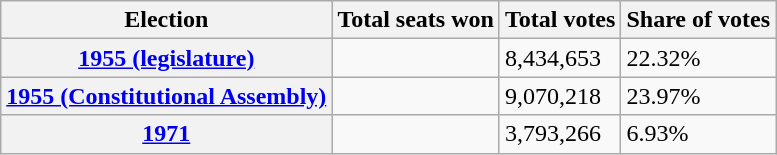<table class="wikitable">
<tr>
<th>Election</th>
<th>Total seats won</th>
<th>Total votes</th>
<th>Share of votes</th>
</tr>
<tr>
<th><a href='#'>1955 (legislature)</a></th>
<td></td>
<td>8,434,653</td>
<td>22.32%</td>
</tr>
<tr>
<th><a href='#'>1955 (Constitutional Assembly)</a></th>
<td></td>
<td>9,070,218</td>
<td>23.97%</td>
</tr>
<tr>
<th><a href='#'>1971</a></th>
<td></td>
<td>3,793,266</td>
<td>6.93%</td>
</tr>
</table>
